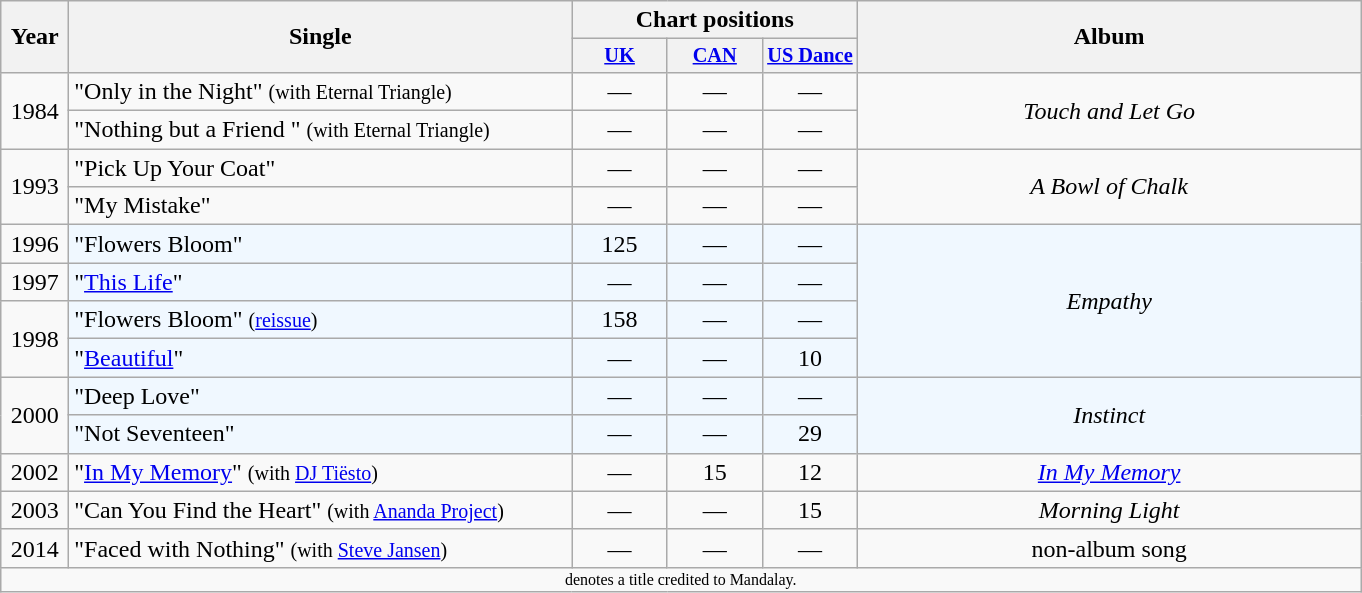<table class=wikitable style="text-align:center">
<tr>
<th rowspan=2 width=5%>Year</th>
<th rowspan=2 width=37%>Single</th>
<th colspan=3 width=21%>Chart positions</th>
<th rowspan=2 width=37%>Album</th>
</tr>
<tr style=font-size:85%>
<th width=7%><a href='#'>UK</a></th>
<th width=7%><a href='#'>CAN</a></th>
<th width=7%><a href='#'>US Dance</a></th>
</tr>
<tr>
<td rowspan=2>1984</td>
<td align=left>"Only in the Night" <small>(with Eternal Triangle)</small></td>
<td>—</td>
<td>—</td>
<td>—</td>
<td rowspan=2><em>Touch and Let Go</em></td>
</tr>
<tr>
<td align=left>"Nothing but a Friend " <small>(with Eternal Triangle)</small></td>
<td>—</td>
<td>—</td>
<td>—</td>
</tr>
<tr>
<td rowspan=2>1993</td>
<td align=left>"Pick Up Your Coat"</td>
<td>—</td>
<td>—</td>
<td>—</td>
<td rowspan=2><em>A Bowl of Chalk</em></td>
</tr>
<tr>
<td align=left>"My Mistake"</td>
<td>—</td>
<td>—</td>
<td>—</td>
</tr>
<tr>
<td>1996</td>
<td bgcolor=F0F8FF align=left>"Flowers Bloom"</td>
<td bgcolor=F0F8FF>125</td>
<td bgcolor=F0F8FF>—</td>
<td bgcolor=F0F8FF>—</td>
<td bgcolor=F0F8FF rowspan=4><em>Empathy</em></td>
</tr>
<tr>
<td>1997</td>
<td bgcolor=F0F8FF align=left>"<a href='#'>This Life</a>"</td>
<td bgcolor=F0F8FF>—</td>
<td bgcolor=F0F8FF>—</td>
<td bgcolor=F0F8FF>—</td>
</tr>
<tr>
<td rowspan=2>1998</td>
<td bgcolor=F0F8FF align=left>"Flowers Bloom" <small>(<a href='#'>reissue</a>)</small></td>
<td bgcolor=F0F8FF>158</td>
<td bgcolor=F0F8FF>—</td>
<td bgcolor=F0F8FF>—</td>
</tr>
<tr>
<td bgcolor=F0F8FF align=left>"<a href='#'>Beautiful</a>"</td>
<td bgcolor=F0F8FF>—</td>
<td bgcolor=F0F8FF>—</td>
<td bgcolor=F0F8FF>10</td>
</tr>
<tr>
<td rowspan=2>2000</td>
<td bgcolor=F0F8FF align=left>"Deep Love"</td>
<td bgcolor=F0F8FF>—</td>
<td bgcolor=F0F8FF>—</td>
<td bgcolor=F0F8FF>—</td>
<td bgcolor=F0F8FF rowspan=2><em>Instinct</em></td>
</tr>
<tr>
<td bgcolor=F0F8FF align=left>"Not Seventeen"</td>
<td bgcolor=F0F8FF>—</td>
<td bgcolor=F0F8FF>—</td>
<td bgcolor=F0F8FF>29</td>
</tr>
<tr>
<td>2002</td>
<td align=left>"<a href='#'>In My Memory</a>" <small>(with <a href='#'>DJ Tiësto</a>)</small></td>
<td>—</td>
<td>15</td>
<td>12</td>
<td><em><a href='#'>In My Memory</a></em></td>
</tr>
<tr>
<td>2003</td>
<td align=left>"Can You Find the Heart" <small>(with <a href='#'>Ananda Project</a>)</small></td>
<td>—</td>
<td>—</td>
<td>15</td>
<td><em>Morning Light</em></td>
</tr>
<tr>
<td>2014</td>
<td align=left>"Faced with Nothing" <small>(with <a href='#'>Steve Jansen</a>)</small></td>
<td>—</td>
<td>—</td>
<td>—</td>
<td>non-album song</td>
</tr>
<tr>
<td width=100% colspan=6 style="font-size:8pt; text-align:center"> denotes a title credited to Mandalay.</td>
</tr>
</table>
